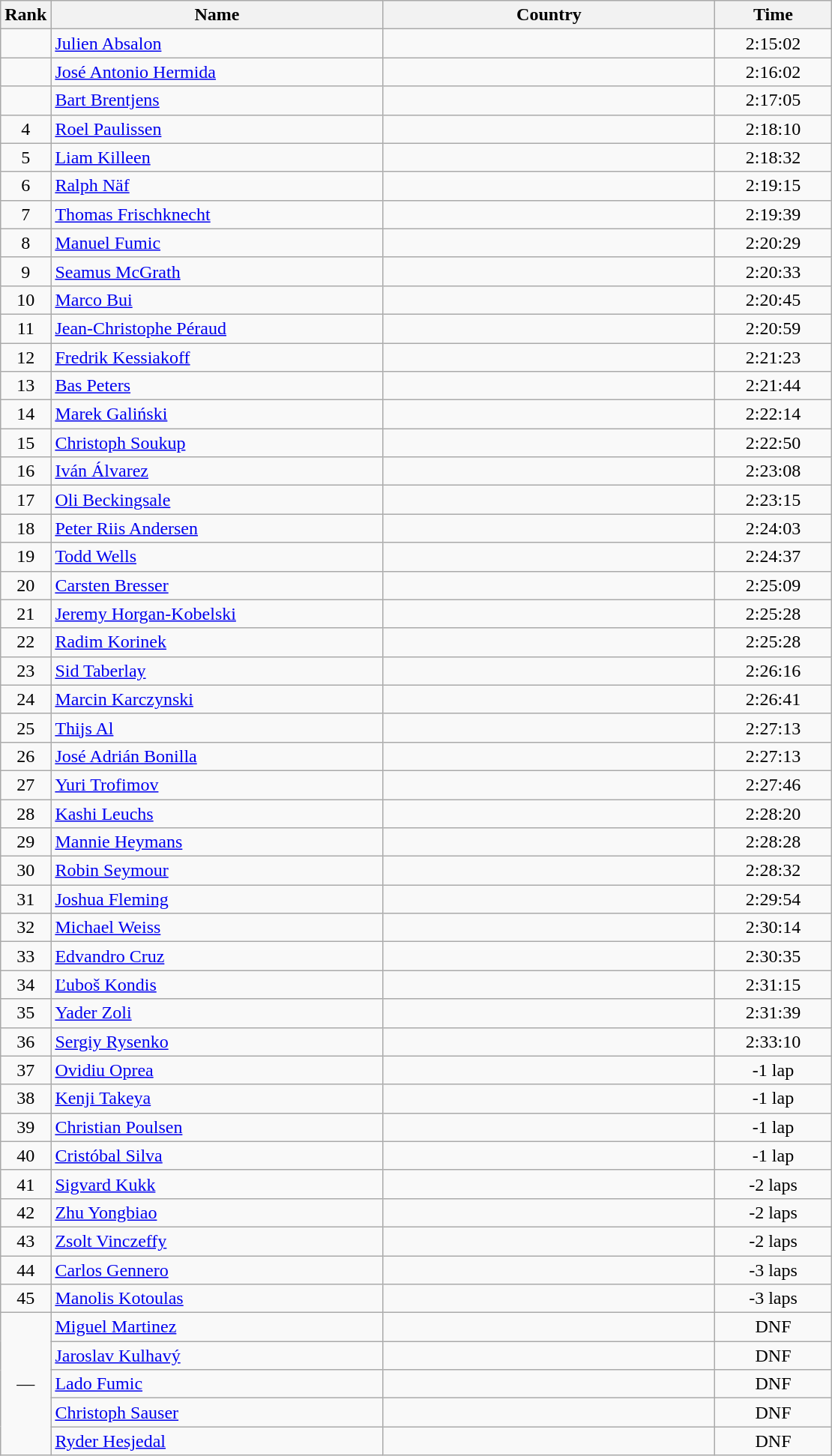<table class="wikitable sortable" style="text-align:center;">
<tr>
<th>Rank</th>
<th style="width:18em">Name</th>
<th style="width:18em">Country</th>
<th style="width:6em">Time</th>
</tr>
<tr>
<td></td>
<td align=left><a href='#'>Julien Absalon</a></td>
<td></td>
<td>2:15:02</td>
</tr>
<tr>
<td></td>
<td align=left><a href='#'>José Antonio Hermida</a></td>
<td></td>
<td>2:16:02</td>
</tr>
<tr>
<td></td>
<td align=left><a href='#'>Bart Brentjens</a></td>
<td></td>
<td>2:17:05</td>
</tr>
<tr>
<td>4</td>
<td align=left><a href='#'>Roel Paulissen</a></td>
<td></td>
<td>2:18:10</td>
</tr>
<tr>
<td>5</td>
<td align=left><a href='#'>Liam Killeen</a></td>
<td></td>
<td>2:18:32</td>
</tr>
<tr>
<td>6</td>
<td align=left><a href='#'>Ralph Näf</a></td>
<td></td>
<td>2:19:15</td>
</tr>
<tr>
<td>7</td>
<td align=left><a href='#'>Thomas Frischknecht</a></td>
<td></td>
<td>2:19:39</td>
</tr>
<tr>
<td>8</td>
<td align=left><a href='#'>Manuel Fumic</a></td>
<td></td>
<td>2:20:29</td>
</tr>
<tr>
<td>9</td>
<td align=left><a href='#'>Seamus McGrath</a></td>
<td></td>
<td>2:20:33</td>
</tr>
<tr>
<td>10</td>
<td align=left><a href='#'>Marco Bui</a></td>
<td></td>
<td>2:20:45</td>
</tr>
<tr>
<td>11</td>
<td align=left><a href='#'>Jean-Christophe Péraud</a></td>
<td></td>
<td>2:20:59</td>
</tr>
<tr>
<td>12</td>
<td align=left><a href='#'>Fredrik Kessiakoff</a></td>
<td></td>
<td>2:21:23</td>
</tr>
<tr>
<td>13</td>
<td align=left><a href='#'>Bas Peters</a></td>
<td></td>
<td>2:21:44</td>
</tr>
<tr>
<td>14</td>
<td align=left><a href='#'>Marek Galiński</a></td>
<td></td>
<td>2:22:14</td>
</tr>
<tr>
<td>15</td>
<td align=left><a href='#'>Christoph Soukup</a></td>
<td></td>
<td>2:22:50</td>
</tr>
<tr>
<td>16</td>
<td align=left><a href='#'>Iván Álvarez</a></td>
<td></td>
<td>2:23:08</td>
</tr>
<tr>
<td>17</td>
<td align=left><a href='#'>Oli Beckingsale</a></td>
<td></td>
<td>2:23:15</td>
</tr>
<tr>
<td>18</td>
<td align=left><a href='#'>Peter Riis Andersen</a></td>
<td></td>
<td>2:24:03</td>
</tr>
<tr>
<td>19</td>
<td align=left><a href='#'>Todd Wells</a></td>
<td></td>
<td>2:24:37</td>
</tr>
<tr>
<td>20</td>
<td align=left><a href='#'>Carsten Bresser</a></td>
<td></td>
<td>2:25:09</td>
</tr>
<tr>
<td>21</td>
<td align=left><a href='#'>Jeremy Horgan-Kobelski</a></td>
<td></td>
<td>2:25:28</td>
</tr>
<tr>
<td>22</td>
<td align=left><a href='#'>Radim Korinek</a></td>
<td></td>
<td>2:25:28</td>
</tr>
<tr>
<td>23</td>
<td align=left><a href='#'>Sid Taberlay</a></td>
<td></td>
<td>2:26:16</td>
</tr>
<tr>
<td>24</td>
<td align=left><a href='#'>Marcin Karczynski</a></td>
<td></td>
<td>2:26:41</td>
</tr>
<tr>
<td>25</td>
<td align=left><a href='#'>Thijs Al</a></td>
<td></td>
<td>2:27:13</td>
</tr>
<tr>
<td>26</td>
<td align=left><a href='#'>José Adrián Bonilla</a></td>
<td></td>
<td>2:27:13</td>
</tr>
<tr>
<td>27</td>
<td align=left><a href='#'>Yuri Trofimov</a></td>
<td></td>
<td>2:27:46</td>
</tr>
<tr>
<td>28</td>
<td align=left><a href='#'>Kashi Leuchs</a></td>
<td></td>
<td>2:28:20</td>
</tr>
<tr>
<td>29</td>
<td align=left><a href='#'>Mannie Heymans</a></td>
<td></td>
<td>2:28:28</td>
</tr>
<tr>
<td>30</td>
<td align=left><a href='#'>Robin Seymour</a></td>
<td></td>
<td>2:28:32</td>
</tr>
<tr>
<td>31</td>
<td align=left><a href='#'>Joshua Fleming</a></td>
<td></td>
<td>2:29:54</td>
</tr>
<tr>
<td>32</td>
<td align=left><a href='#'>Michael Weiss</a></td>
<td></td>
<td>2:30:14</td>
</tr>
<tr>
<td>33</td>
<td align=left><a href='#'>Edvandro Cruz</a></td>
<td></td>
<td>2:30:35</td>
</tr>
<tr>
<td>34</td>
<td align=left><a href='#'>Ľuboš Kondis</a></td>
<td></td>
<td>2:31:15</td>
</tr>
<tr>
<td>35</td>
<td align=left><a href='#'>Yader Zoli</a></td>
<td></td>
<td>2:31:39</td>
</tr>
<tr>
<td>36</td>
<td align=left><a href='#'>Sergiy Rysenko</a></td>
<td></td>
<td>2:33:10</td>
</tr>
<tr>
<td>37</td>
<td align=left><a href='#'>Ovidiu Oprea</a></td>
<td></td>
<td>-1 lap</td>
</tr>
<tr>
<td>38</td>
<td align=left><a href='#'>Kenji Takeya</a></td>
<td></td>
<td>-1 lap</td>
</tr>
<tr>
<td>39</td>
<td align=left><a href='#'>Christian Poulsen</a></td>
<td></td>
<td>-1 lap</td>
</tr>
<tr>
<td>40</td>
<td align=left><a href='#'>Cristóbal Silva</a></td>
<td></td>
<td>-1 lap</td>
</tr>
<tr>
<td>41</td>
<td align=left><a href='#'>Sigvard Kukk</a></td>
<td></td>
<td>-2 laps</td>
</tr>
<tr>
<td>42</td>
<td align=left><a href='#'>Zhu Yongbiao</a></td>
<td></td>
<td>-2 laps</td>
</tr>
<tr>
<td>43</td>
<td align=left><a href='#'>Zsolt Vinczeffy</a></td>
<td></td>
<td>-2 laps</td>
</tr>
<tr>
<td>44</td>
<td align=left><a href='#'>Carlos Gennero</a></td>
<td></td>
<td>-3 laps</td>
</tr>
<tr>
<td>45</td>
<td align=left><a href='#'>Manolis Kotoulas</a></td>
<td></td>
<td>-3 laps</td>
</tr>
<tr>
<td rowspan=5>—</td>
<td align=left><a href='#'>Miguel Martinez</a></td>
<td></td>
<td>DNF</td>
</tr>
<tr>
<td align=left><a href='#'>Jaroslav Kulhavý</a></td>
<td></td>
<td>DNF</td>
</tr>
<tr>
<td align=left><a href='#'>Lado Fumic</a></td>
<td></td>
<td>DNF</td>
</tr>
<tr>
<td align=left><a href='#'>Christoph Sauser</a></td>
<td></td>
<td>DNF</td>
</tr>
<tr>
<td align=left><a href='#'>Ryder Hesjedal</a></td>
<td></td>
<td>DNF</td>
</tr>
</table>
